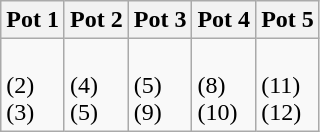<table class="wikitable">
<tr>
<th width=20%>Pot 1</th>
<th width=20%>Pot 2</th>
<th width=20%>Pot 3</th>
<th width=20%>Pot 4</th>
<th width=20%>Pot 5</th>
</tr>
<tr>
<td><br> (2)<br>
 (3)</td>
<td><br> (4)<br>
 (5)</td>
<td><br> (5)<br>
 (9)</td>
<td><br> (8)<br>
 (10)</td>
<td><br> (11)<br>
 (12)</td>
</tr>
</table>
